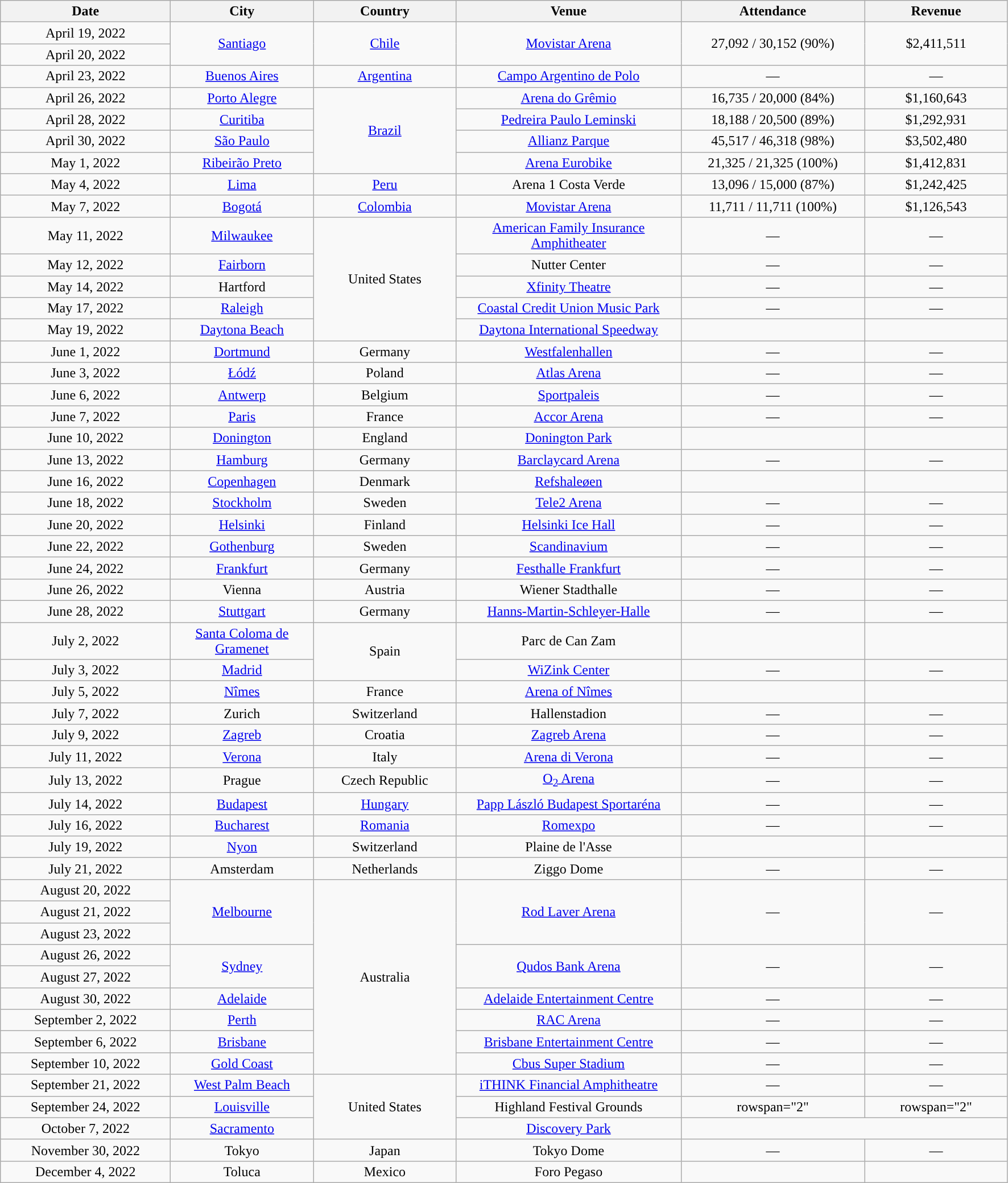<table class="wikitable plainrowheaders" style="text-align:center;">
<tr>
<th scope="col" style="width:12em;">Date</th>
<th scope="col" style="width:10em;">City</th>
<th scope="col" style="width:10em;">Country</th>
<th scope="col" style="width:16em;">Venue</th>
<th scope="col" style="width:13em;">Attendance</th>
<th scope="col" style="width:10em;">Revenue</th>
</tr>
<tr>
<td>April 19, 2022</td>
<td rowspan="2"><a href='#'>Santiago</a></td>
<td rowspan="2"><a href='#'>Chile</a></td>
<td rowspan="2"><a href='#'>Movistar Arena</a></td>
<td rowspan="2">27,092 / 30,152 (90%)</td>
<td rowspan="2">$2,411,511</td>
</tr>
<tr>
<td>April 20, 2022</td>
</tr>
<tr>
<td>April 23, 2022</td>
<td><a href='#'>Buenos Aires</a></td>
<td><a href='#'>Argentina</a></td>
<td><a href='#'>Campo Argentino de Polo</a></td>
<td>—</td>
<td>—</td>
</tr>
<tr>
<td>April 26, 2022</td>
<td><a href='#'>Porto Alegre</a></td>
<td rowspan="4"><a href='#'>Brazil</a></td>
<td><a href='#'>Arena do Grêmio</a></td>
<td>16,735 / 20,000 (84%)</td>
<td>$1,160,643</td>
</tr>
<tr>
<td>April 28, 2022</td>
<td><a href='#'>Curitiba</a></td>
<td><a href='#'>Pedreira Paulo Leminski</a></td>
<td>18,188 / 20,500 (89%)</td>
<td>$1,292,931</td>
</tr>
<tr>
<td>April 30, 2022</td>
<td><a href='#'>São Paulo</a></td>
<td><a href='#'>Allianz Parque</a></td>
<td>45,517 / 46,318 (98%)</td>
<td>$3,502,480</td>
</tr>
<tr>
<td>May 1, 2022</td>
<td><a href='#'>Ribeirão Preto</a></td>
<td><a href='#'>Arena Eurobike</a></td>
<td>21,325 / 21,325 (100%)</td>
<td>$1,412,831</td>
</tr>
<tr>
<td>May 4, 2022</td>
<td><a href='#'>Lima</a></td>
<td><a href='#'>Peru</a></td>
<td>Arena 1 Costa Verde</td>
<td>13,096 / 15,000 (87%)</td>
<td>$1,242,425</td>
</tr>
<tr>
<td>May 7, 2022</td>
<td><a href='#'>Bogotá</a></td>
<td><a href='#'>Colombia</a></td>
<td><a href='#'>Movistar Arena</a></td>
<td>11,711 / 11,711 (100%)</td>
<td>$1,126,543</td>
</tr>
<tr>
<td>May 11, 2022</td>
<td><a href='#'>Milwaukee</a></td>
<td rowspan="5">United States</td>
<td><a href='#'>American Family Insurance Amphitheater</a></td>
<td>—</td>
<td>—</td>
</tr>
<tr>
<td>May 12, 2022</td>
<td><a href='#'>Fairborn</a></td>
<td>Nutter Center</td>
<td>—</td>
<td>—</td>
</tr>
<tr>
<td>May 14, 2022</td>
<td>Hartford</td>
<td><a href='#'>Xfinity Theatre</a></td>
<td>—</td>
<td>—</td>
</tr>
<tr>
<td>May 17, 2022</td>
<td><a href='#'>Raleigh</a></td>
<td><a href='#'>Coastal Credit Union Music Park</a></td>
<td>—</td>
<td>—</td>
</tr>
<tr>
<td>May 19, 2022 </td>
<td><a href='#'>Daytona Beach</a></td>
<td><a href='#'>Daytona International Speedway</a></td>
<td></td>
<td></td>
</tr>
<tr>
<td>June 1, 2022</td>
<td><a href='#'>Dortmund</a></td>
<td>Germany</td>
<td><a href='#'>Westfalenhallen</a></td>
<td>—</td>
<td>—</td>
</tr>
<tr>
<td>June 3, 2022</td>
<td><a href='#'>Łódź</a></td>
<td>Poland</td>
<td><a href='#'>Atlas Arena</a></td>
<td>—</td>
<td>—</td>
</tr>
<tr>
<td>June 6, 2022</td>
<td><a href='#'>Antwerp</a></td>
<td>Belgium</td>
<td><a href='#'>Sportpaleis</a></td>
<td>—</td>
<td>—</td>
</tr>
<tr>
<td>June 7, 2022</td>
<td><a href='#'>Paris</a></td>
<td>France</td>
<td><a href='#'>Accor Arena</a></td>
<td>—</td>
<td>—</td>
</tr>
<tr>
<td>June 10, 2022 </td>
<td><a href='#'>Donington</a></td>
<td>England</td>
<td><a href='#'>Donington Park</a></td>
<td></td>
<td></td>
</tr>
<tr>
<td>June 13, 2022</td>
<td><a href='#'>Hamburg</a></td>
<td>Germany</td>
<td><a href='#'>Barclaycard Arena</a></td>
<td>—</td>
<td>—</td>
</tr>
<tr>
<td>June 16, 2022 </td>
<td><a href='#'>Copenhagen</a></td>
<td>Denmark</td>
<td><a href='#'>Refshaleøen</a></td>
<td></td>
<td></td>
</tr>
<tr>
<td>June 18, 2022</td>
<td><a href='#'>Stockholm</a></td>
<td>Sweden</td>
<td><a href='#'>Tele2 Arena</a></td>
<td>—</td>
<td>—</td>
</tr>
<tr>
<td>June 20, 2022</td>
<td><a href='#'>Helsinki</a></td>
<td>Finland</td>
<td><a href='#'>Helsinki Ice Hall</a></td>
<td>—</td>
<td>—</td>
</tr>
<tr>
<td>June 22, 2022</td>
<td><a href='#'>Gothenburg</a></td>
<td>Sweden</td>
<td><a href='#'>Scandinavium</a></td>
<td>—</td>
<td>—</td>
</tr>
<tr>
<td>June 24, 2022</td>
<td><a href='#'>Frankfurt</a></td>
<td>Germany</td>
<td><a href='#'>Festhalle Frankfurt</a></td>
<td>—</td>
<td>—</td>
</tr>
<tr>
<td>June 26, 2022</td>
<td>Vienna</td>
<td>Austria</td>
<td>Wiener Stadthalle</td>
<td>—</td>
<td>—</td>
</tr>
<tr>
<td>June 28, 2022</td>
<td><a href='#'>Stuttgart</a></td>
<td>Germany</td>
<td><a href='#'>Hanns-Martin-Schleyer-Halle</a></td>
<td>—</td>
<td>—</td>
</tr>
<tr>
<td>July 2, 2022 </td>
<td><a href='#'>Santa Coloma de Gramenet</a></td>
<td rowspan="2">Spain</td>
<td>Parc de Can Zam</td>
<td></td>
<td></td>
</tr>
<tr>
<td>July 3, 2022</td>
<td><a href='#'>Madrid</a></td>
<td><a href='#'>WiZink Center</a></td>
<td>—</td>
<td>—</td>
</tr>
<tr>
<td>July 5, 2022 </td>
<td><a href='#'>Nîmes</a></td>
<td>France</td>
<td><a href='#'>Arena of Nîmes</a></td>
<td></td>
<td></td>
</tr>
<tr>
<td>July 7, 2022</td>
<td>Zurich</td>
<td>Switzerland</td>
<td>Hallenstadion</td>
<td>—</td>
<td>—</td>
</tr>
<tr>
<td>July 9, 2022</td>
<td><a href='#'>Zagreb</a></td>
<td>Croatia</td>
<td><a href='#'>Zagreb Arena</a></td>
<td>—</td>
<td>—</td>
</tr>
<tr>
<td>July 11, 2022</td>
<td><a href='#'>Verona</a></td>
<td>Italy</td>
<td><a href='#'>Arena di Verona</a></td>
<td>—</td>
<td>—</td>
</tr>
<tr>
<td>July 13, 2022</td>
<td>Prague</td>
<td>Czech Republic</td>
<td><a href='#'>O<sub>2</sub> Arena</a></td>
<td>—</td>
<td>—</td>
</tr>
<tr>
<td>July 14, 2022</td>
<td><a href='#'>Budapest</a></td>
<td><a href='#'>Hungary</a></td>
<td><a href='#'>Papp László Budapest Sportaréna</a></td>
<td>—</td>
<td>—</td>
</tr>
<tr>
<td>July 16, 2022 </td>
<td><a href='#'>Bucharest</a></td>
<td><a href='#'>Romania</a></td>
<td><a href='#'>Romexpo</a></td>
<td>—</td>
<td>—</td>
</tr>
<tr>
<td>July 19, 2022 </td>
<td><a href='#'>Nyon</a></td>
<td>Switzerland</td>
<td>Plaine de l'Asse</td>
<td></td>
<td></td>
</tr>
<tr>
<td>July 21, 2022</td>
<td>Amsterdam</td>
<td>Netherlands</td>
<td>Ziggo Dome</td>
<td>—</td>
<td>—</td>
</tr>
<tr>
<td>August 20, 2022</td>
<td rowspan="3"><a href='#'>Melbourne</a></td>
<td rowspan="9">Australia</td>
<td rowspan="3"><a href='#'>Rod Laver Arena</a></td>
<td rowspan="3">—</td>
<td rowspan="3">—</td>
</tr>
<tr>
<td>August 21, 2022</td>
</tr>
<tr>
<td>August 23, 2022</td>
</tr>
<tr>
<td>August 26, 2022</td>
<td rowspan="2"><a href='#'>Sydney</a></td>
<td rowspan="2"><a href='#'>Qudos Bank Arena</a></td>
<td rowspan="2">—</td>
<td rowspan="2">—</td>
</tr>
<tr>
<td>August 27, 2022</td>
</tr>
<tr>
<td>August 30, 2022</td>
<td><a href='#'>Adelaide</a></td>
<td><a href='#'>Adelaide Entertainment Centre</a></td>
<td>—</td>
<td>—</td>
</tr>
<tr>
<td>September 2, 2022</td>
<td><a href='#'>Perth</a></td>
<td><a href='#'>RAC Arena</a></td>
<td>—</td>
<td>—</td>
</tr>
<tr>
<td>September 6, 2022</td>
<td><a href='#'>Brisbane</a></td>
<td><a href='#'>Brisbane Entertainment Centre</a></td>
<td>—</td>
<td>—</td>
</tr>
<tr>
<td>September 10, 2022</td>
<td><a href='#'>Gold Coast</a></td>
<td><a href='#'>Cbus Super Stadium</a></td>
<td>—</td>
<td>—</td>
</tr>
<tr>
<td>September 21, 2022</td>
<td><a href='#'>West Palm Beach</a></td>
<td rowspan="3">United States</td>
<td><a href='#'>iTHINK Financial Amphitheatre</a></td>
<td>—</td>
<td>—</td>
</tr>
<tr>
<td>September 24, 2022 </td>
<td><a href='#'>Louisville</a></td>
<td>Highland Festival Grounds</td>
<td>rowspan="2" </td>
<td>rowspan="2" </td>
</tr>
<tr>
<td>October 7, 2022 </td>
<td><a href='#'>Sacramento</a></td>
<td><a href='#'>Discovery Park</a></td>
</tr>
<tr>
<td>November 30, 2022</td>
<td>Tokyo</td>
<td>Japan</td>
<td>Tokyo Dome</td>
<td>—</td>
<td>—</td>
</tr>
<tr>
<td>December 4, 2022 </td>
<td>Toluca</td>
<td>Mexico</td>
<td>Foro Pegaso</td>
<td></td>
<td></td>
</tr>
</table>
